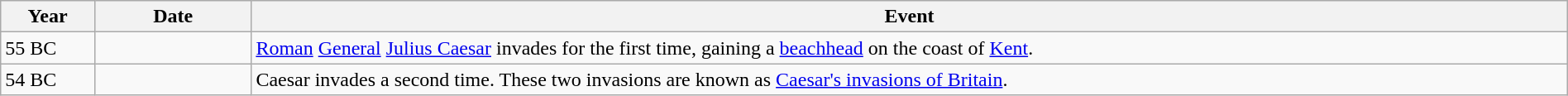<table class="wikitable" width="100%">
<tr>
<th style="width:6%">Year</th>
<th style="width:10%">Date</th>
<th>Event</th>
</tr>
<tr>
<td>55 BC</td>
<td></td>
<td><a href='#'>Roman</a> <a href='#'>General</a> <a href='#'>Julius Caesar</a> invades for the first time, gaining a <a href='#'>beachhead</a> on the coast of <a href='#'>Kent</a>.</td>
</tr>
<tr>
<td>54 BC</td>
<td></td>
<td>Caesar invades a second time. These two invasions are known as <a href='#'>Caesar's invasions of Britain</a>.</td>
</tr>
</table>
